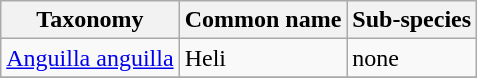<table class="wikitable">
<tr>
<th>Taxonomy</th>
<th>Common name</th>
<th>Sub-species</th>
</tr>
<tr>
<td><a href='#'>Anguilla anguilla</a></td>
<td>Heli</td>
<td>none</td>
</tr>
<tr>
</tr>
</table>
